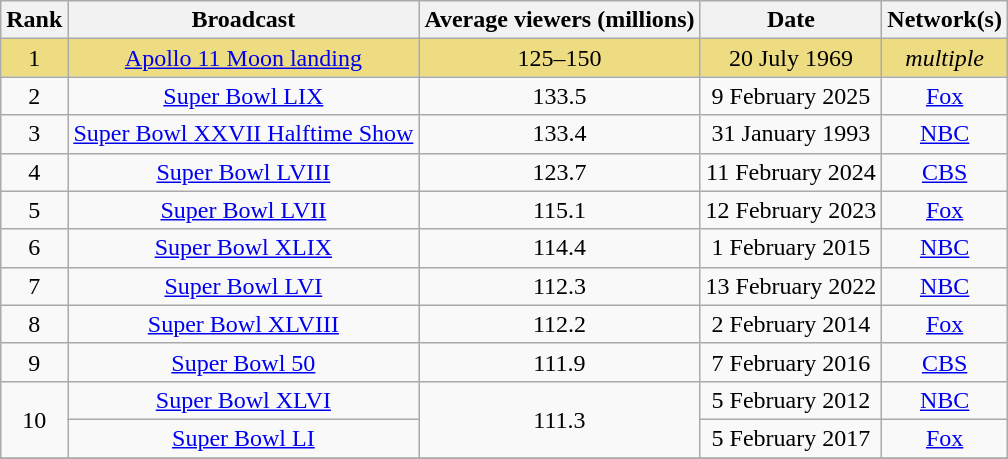<table class="wikitable sortable" style="text-align:center;">
<tr>
<th>Rank</th>
<th>Broadcast</th>
<th>Average viewers (millions)</th>
<th>Date</th>
<th>Network(s)</th>
</tr>
<tr bgcolor="#EEDC82">
<td>1</td>
<td><a href='#'>Apollo 11 Moon landing</a></td>
<td>125–150</td>
<td>20 July 1969</td>
<td><em>multiple</em></td>
</tr>
<tr>
<td>2</td>
<td><a href='#'>Super Bowl LIX</a></td>
<td>133.5</td>
<td>9 February 2025</td>
<td><a href='#'>Fox</a></td>
</tr>
<tr>
<td>3</td>
<td><a href='#'>Super Bowl XXVII Halftime Show</a></td>
<td>133.4</td>
<td>31 January 1993</td>
<td><a href='#'>NBC</a></td>
</tr>
<tr>
<td>4</td>
<td><a href='#'>Super Bowl LVIII</a></td>
<td>123.7</td>
<td>11 February 2024</td>
<td><a href='#'>CBS</a></td>
</tr>
<tr>
<td>5</td>
<td><a href='#'>Super Bowl LVII</a></td>
<td>115.1</td>
<td>12 February 2023</td>
<td><a href='#'>Fox</a></td>
</tr>
<tr>
<td>6</td>
<td><a href='#'>Super Bowl XLIX</a></td>
<td>114.4</td>
<td>1 February 2015</td>
<td><a href='#'>NBC</a></td>
</tr>
<tr>
<td>7</td>
<td><a href='#'>Super Bowl LVI</a></td>
<td>112.3</td>
<td>13 February 2022</td>
<td><a href='#'>NBC</a></td>
</tr>
<tr>
<td>8</td>
<td><a href='#'>Super Bowl XLVIII</a></td>
<td>112.2</td>
<td>2 February 2014</td>
<td><a href='#'>Fox</a></td>
</tr>
<tr>
<td>9</td>
<td><a href='#'>Super Bowl 50</a></td>
<td>111.9</td>
<td>7 February 2016</td>
<td><a href='#'>CBS</a></td>
</tr>
<tr>
<td rowspan="2">10</td>
<td><a href='#'>Super Bowl XLVI</a></td>
<td rowspan="2">111.3</td>
<td>5 February 2012</td>
<td><a href='#'>NBC</a></td>
</tr>
<tr>
<td><a href='#'>Super Bowl LI</a></td>
<td>5 February 2017</td>
<td><a href='#'>Fox</a></td>
</tr>
<tr bgcolor="#EEDC82">
</tr>
</table>
